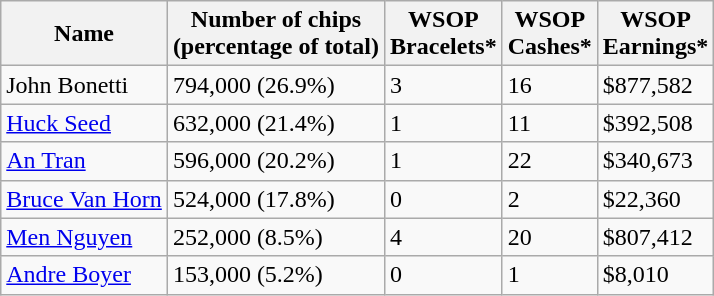<table class="wikitable sortable">
<tr>
<th>Name</th>
<th>Number of chips<br>(percentage of total)</th>
<th>WSOP<br>Bracelets*</th>
<th>WSOP<br>Cashes*</th>
<th>WSOP<br>Earnings*</th>
</tr>
<tr>
<td> John Bonetti</td>
<td>794,000 (26.9%)</td>
<td>3</td>
<td>16</td>
<td>$877,582</td>
</tr>
<tr>
<td> <a href='#'>Huck Seed</a></td>
<td>632,000 (21.4%)</td>
<td>1</td>
<td>11</td>
<td>$392,508</td>
</tr>
<tr>
<td> <a href='#'>An Tran</a></td>
<td>596,000 (20.2%)</td>
<td>1</td>
<td>22</td>
<td>$340,673</td>
</tr>
<tr>
<td> <a href='#'>Bruce Van Horn</a></td>
<td>524,000 (17.8%)</td>
<td>0</td>
<td>2</td>
<td>$22,360</td>
</tr>
<tr>
<td> <a href='#'>Men Nguyen</a></td>
<td>252,000 (8.5%)</td>
<td>4</td>
<td>20</td>
<td>$807,412</td>
</tr>
<tr>
<td> <a href='#'>Andre Boyer</a></td>
<td>153,000 (5.2%)</td>
<td>0</td>
<td>1</td>
<td>$8,010</td>
</tr>
</table>
